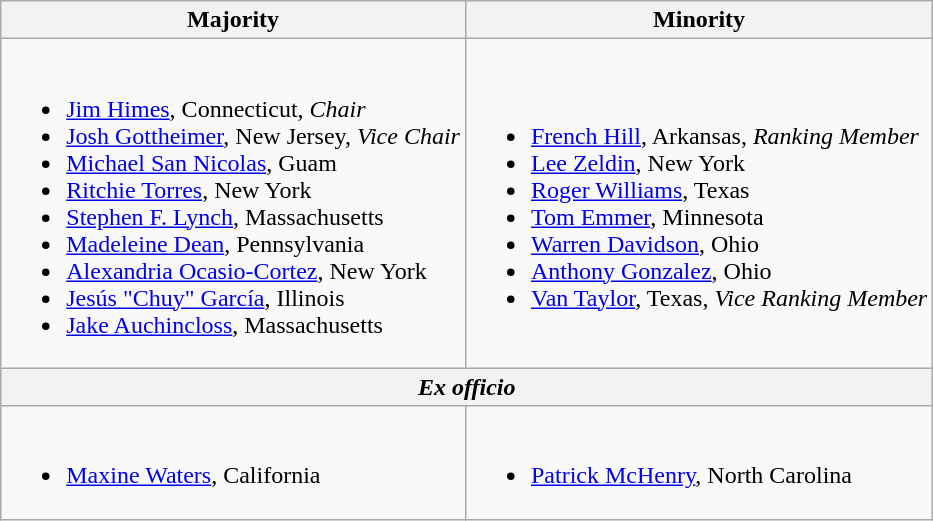<table class=wikitable>
<tr>
<th>Majority</th>
<th>Minority</th>
</tr>
<tr>
<td><br><ul><li><a href='#'>Jim Himes</a>, Connecticut, <em>Chair</em></li><li><a href='#'>Josh Gottheimer</a>, New Jersey, <em>Vice Chair</em></li><li><a href='#'>Michael San Nicolas</a>, Guam</li><li><a href='#'>Ritchie Torres</a>, New York</li><li><a href='#'>Stephen F. Lynch</a>, Massachusetts</li><li><a href='#'>Madeleine Dean</a>, Pennsylvania</li><li><a href='#'>Alexandria Ocasio-Cortez</a>, New York</li><li><a href='#'>Jesús "Chuy" García</a>, Illinois</li><li><a href='#'>Jake Auchincloss</a>, Massachusetts</li></ul></td>
<td><br><ul><li><a href='#'>French Hill</a>, Arkansas, <em>Ranking Member</em></li><li><a href='#'>Lee Zeldin</a>, New York</li><li><a href='#'>Roger Williams</a>, Texas</li><li><a href='#'>Tom Emmer</a>, Minnesota</li><li><a href='#'>Warren Davidson</a>, Ohio</li><li><a href='#'>Anthony Gonzalez</a>, Ohio</li><li><a href='#'>Van Taylor</a>, Texas, <em>Vice Ranking Member</em></li></ul></td>
</tr>
<tr>
<th colspan=2><em>Ex officio</em></th>
</tr>
<tr>
<td><br><ul><li><a href='#'>Maxine Waters</a>, California</li></ul></td>
<td><br><ul><li><a href='#'>Patrick McHenry</a>, North Carolina</li></ul></td>
</tr>
</table>
